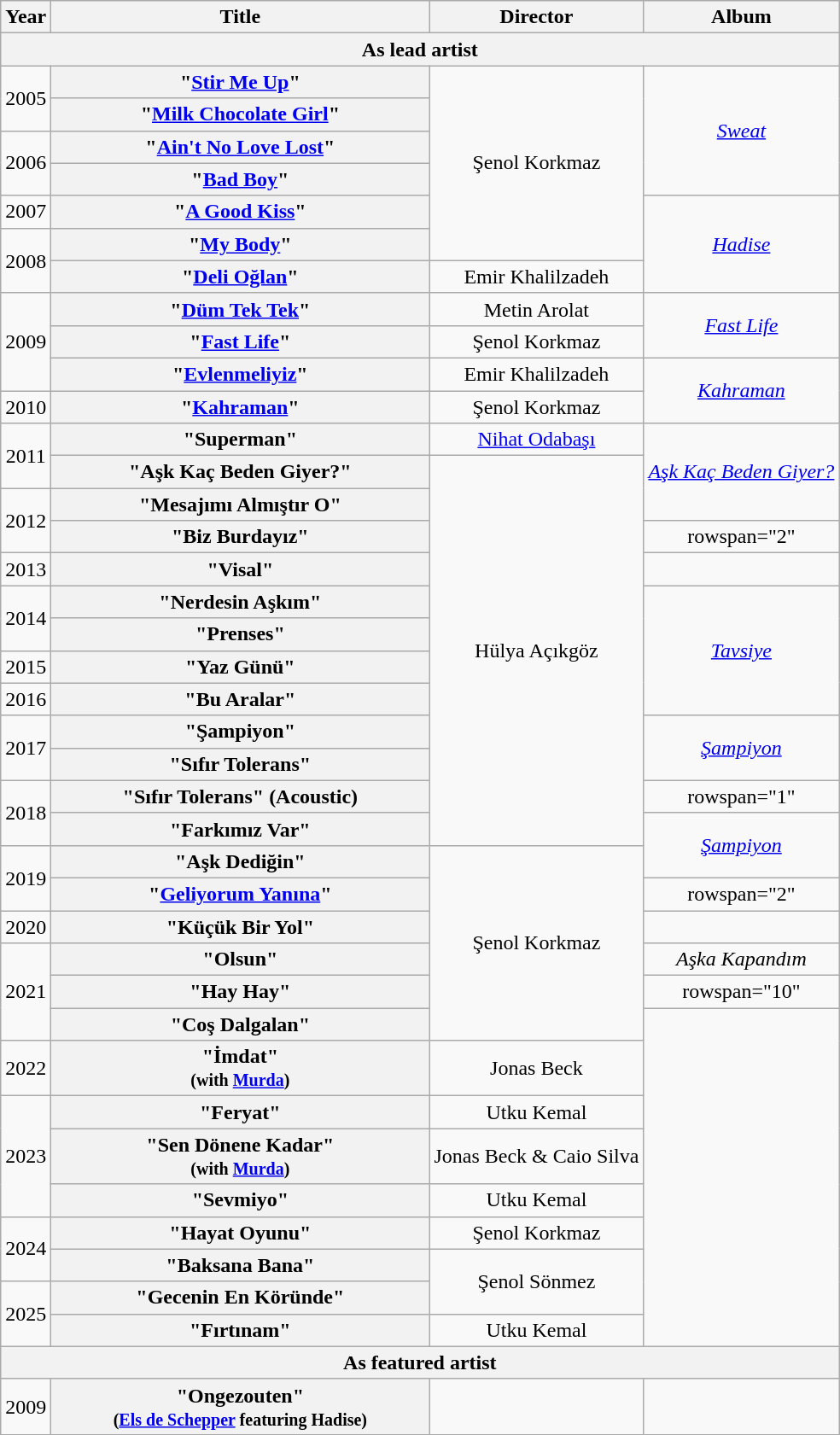<table class="wikitable plainrowheaders" style="text-align:center;">
<tr>
<th scope="col" style="width:1em;">Year</th>
<th scope="col" style="width:18em;">Title</th>
<th scope="col">Director</th>
<th scope="col">Album</th>
</tr>
<tr>
<th scope="col" colspan="4">As lead artist</th>
</tr>
<tr>
<td rowspan="2">2005</td>
<th scope="row">"<a href='#'>Stir Me Up</a>"</th>
<td rowspan="6">Şenol Korkmaz</td>
<td rowspan="4"><em><a href='#'>Sweat</a></em></td>
</tr>
<tr>
<th scope="row">"<a href='#'>Milk Chocolate Girl</a>"</th>
</tr>
<tr>
<td rowspan="2">2006</td>
<th scope="row">"<a href='#'>Ain't No Love Lost</a>"</th>
</tr>
<tr>
<th scope="row">"<a href='#'>Bad Boy</a>"</th>
</tr>
<tr>
<td>2007</td>
<th scope="row">"<a href='#'>A Good Kiss</a>"</th>
<td rowspan="3"><em><a href='#'>Hadise</a></em></td>
</tr>
<tr>
<td rowspan="2">2008</td>
<th scope="row">"<a href='#'>My Body</a>"</th>
</tr>
<tr>
<th scope="row">"<a href='#'>Deli Oğlan</a>"</th>
<td>Emir Khalilzadeh</td>
</tr>
<tr>
<td rowspan="3">2009</td>
<th scope="row">"<a href='#'>Düm Tek Tek</a>"</th>
<td>Metin Arolat</td>
<td rowspan="2"><em><a href='#'>Fast Life</a></em></td>
</tr>
<tr>
<th scope="row">"<a href='#'>Fast Life</a>"</th>
<td>Şenol Korkmaz</td>
</tr>
<tr>
<th scope="row">"<a href='#'>Evlenmeliyiz</a>"</th>
<td>Emir Khalilzadeh</td>
<td rowspan="2"><em><a href='#'>Kahraman</a></em></td>
</tr>
<tr>
<td>2010</td>
<th scope="row">"<a href='#'>Kahraman</a>"</th>
<td>Şenol Korkmaz</td>
</tr>
<tr>
<td rowspan="2">2011</td>
<th scope="row">"Superman"</th>
<td><a href='#'>Nihat Odabaşı</a></td>
<td rowspan="3"><em><a href='#'>Aşk Kaç Beden Giyer?</a></em></td>
</tr>
<tr>
<th scope="row">"Aşk Kaç Beden Giyer?"</th>
<td rowspan="12">Hülya Açıkgöz</td>
</tr>
<tr>
<td rowspan="2">2012</td>
<th scope="row">"Mesajımı Almıştır O"</th>
</tr>
<tr>
<th scope="row">"Biz Burdayız"</th>
<td>rowspan="2" </td>
</tr>
<tr>
<td>2013</td>
<th scope="row">"Visal"</th>
</tr>
<tr>
<td rowspan="2">2014</td>
<th scope="row">"Nerdesin Aşkım"</th>
<td rowspan="4"><em><a href='#'>Tavsiye</a></em></td>
</tr>
<tr>
<th scope="row">"Prenses"</th>
</tr>
<tr>
<td>2015</td>
<th scope="row">"Yaz Günü"</th>
</tr>
<tr>
<td>2016</td>
<th scope="row">"Bu Aralar"</th>
</tr>
<tr>
<td rowspan="2">2017</td>
<th scope="row">"Şampiyon"</th>
<td rowspan="2"><em><a href='#'>Şampiyon</a></em></td>
</tr>
<tr>
<th scope="row">"Sıfır Tolerans"</th>
</tr>
<tr>
<td rowspan="2">2018</td>
<th scope="row">"Sıfır Tolerans" (Acoustic)</th>
<td>rowspan="1" </td>
</tr>
<tr>
<th scope="row">"Farkımız Var"</th>
<td rowspan="2"><em><a href='#'>Şampiyon</a></em></td>
</tr>
<tr>
<td rowspan="2">2019</td>
<th scope="row">"Aşk Dediğin"</th>
<td rowspan="6">Şenol Korkmaz</td>
</tr>
<tr>
<th scope="row">"<a href='#'>Geliyorum Yanına</a>"</th>
<td>rowspan="2" </td>
</tr>
<tr>
<td>2020</td>
<th scope="row">"Küçük Bir Yol"</th>
</tr>
<tr>
<td rowspan="3">2021</td>
<th scope="row">"Olsun"</th>
<td><em>Aşka Kapandım</em></td>
</tr>
<tr>
<th scope="row">"Hay Hay"</th>
<td>rowspan="10" </td>
</tr>
<tr>
<th scope="row">"Coş Dalgalan"</th>
</tr>
<tr>
<td rowspan="1">2022</td>
<th scope="row">"İmdat"<br><small>(with <a href='#'>Murda</a>)</small></th>
<td>Jonas Beck</td>
</tr>
<tr>
<td rowspan="3">2023</td>
<th scope="row">"Feryat"</th>
<td>Utku Kemal</td>
</tr>
<tr>
<th scope="row">"Sen Dönene Kadar"<br><small>(with <a href='#'>Murda</a>)</small></th>
<td>Jonas Beck & Caio Silva</td>
</tr>
<tr>
<th scope="row">"Sevmiyo"</th>
<td>Utku Kemal</td>
</tr>
<tr>
<td rowspan="2">2024</td>
<th scope="row">"Hayat Oyunu"</th>
<td>Şenol Korkmaz</td>
</tr>
<tr>
<th scope="row">"Baksana Bana"</th>
<td rowspan="2">Şenol Sönmez</td>
</tr>
<tr>
<td rowspan="2">2025</td>
<th scope="row">"Gecenin En Köründe"</th>
</tr>
<tr>
<th scope="row">"Fırtınam"</th>
<td>Utku Kemal</td>
</tr>
<tr>
<th scope="col" colspan="4">As featured artist</th>
</tr>
<tr>
<td>2009</td>
<th scope="row">"Ongezouten"<br><small>(<a href='#'>Els de Schepper</a> featuring Hadise)</small></th>
<td></td>
<td></td>
</tr>
</table>
